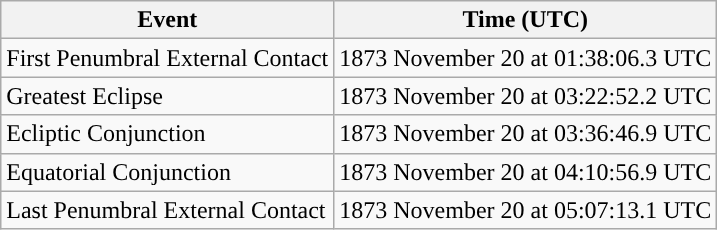<table class="wikitable">
<tr>
<th>Event</th>
<th>Time (UTC)</th>
</tr>
<tr>
<td>First Penumbral External Contact</td>
<td>1873 November 20 at 01:38:06.3 UTC</td>
</tr>
<tr>
<td>Greatest Eclipse</td>
<td>1873 November 20 at 03:22:52.2 UTC</td>
</tr>
<tr>
<td>Ecliptic Conjunction</td>
<td>1873 November 20 at 03:36:46.9 UTC</td>
</tr>
<tr>
<td>Equatorial Conjunction</td>
<td>1873 November 20 at 04:10:56.9 UTC</td>
</tr>
<tr>
<td>Last Penumbral External Contact</td>
<td>1873 November 20 at 05:07:13.1 UTC</td>
</tr>
</table>
